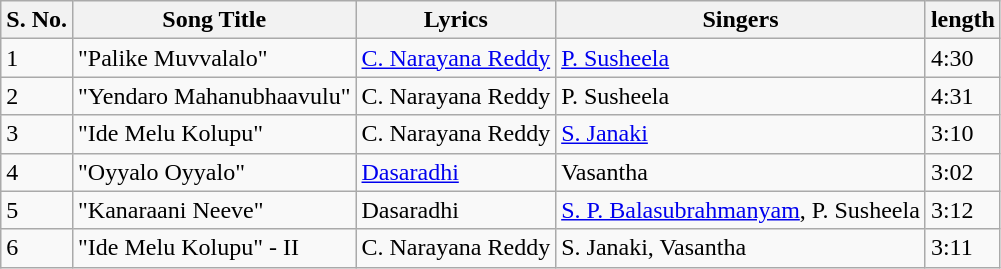<table class="wikitable">
<tr>
<th>S. No.</th>
<th>Song Title</th>
<th>Lyrics</th>
<th>Singers</th>
<th>length</th>
</tr>
<tr>
<td>1</td>
<td>"Palike Muvvalalo"</td>
<td><a href='#'>C. Narayana Reddy</a></td>
<td><a href='#'>P. Susheela</a></td>
<td>4:30</td>
</tr>
<tr>
<td>2</td>
<td>"Yendaro Mahanubhaavulu"</td>
<td>C. Narayana Reddy</td>
<td>P. Susheela</td>
<td>4:31</td>
</tr>
<tr>
<td>3</td>
<td>"Ide Melu Kolupu"</td>
<td>C. Narayana Reddy</td>
<td><a href='#'>S. Janaki</a></td>
<td>3:10</td>
</tr>
<tr>
<td>4</td>
<td>"Oyyalo Oyyalo"</td>
<td><a href='#'>Dasaradhi</a></td>
<td>Vasantha</td>
<td>3:02</td>
</tr>
<tr>
<td>5</td>
<td>"Kanaraani Neeve"</td>
<td>Dasaradhi</td>
<td><a href='#'>S. P. Balasubrahmanyam</a>, P. Susheela</td>
<td>3:12</td>
</tr>
<tr>
<td>6</td>
<td>"Ide Melu Kolupu" - II</td>
<td>C. Narayana Reddy</td>
<td>S. Janaki, Vasantha</td>
<td>3:11</td>
</tr>
</table>
